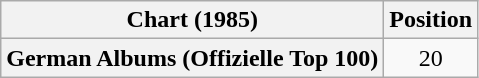<table class="wikitable plainrowheaders" style="text-align:center">
<tr>
<th scope="col">Chart (1985)</th>
<th scope="col">Position</th>
</tr>
<tr>
<th scope="row">German Albums (Offizielle Top 100)</th>
<td>20</td>
</tr>
</table>
